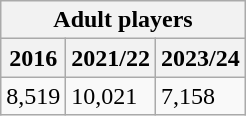<table class="sortable wikitable">
<tr>
<th colspan="6">Adult players</th>
</tr>
<tr>
<th colspan="1">2016</th>
<th>2021/22</th>
<th>2023/24</th>
</tr>
<tr>
<td>8,519</td>
<td>10,021</td>
<td>7,158</td>
</tr>
</table>
